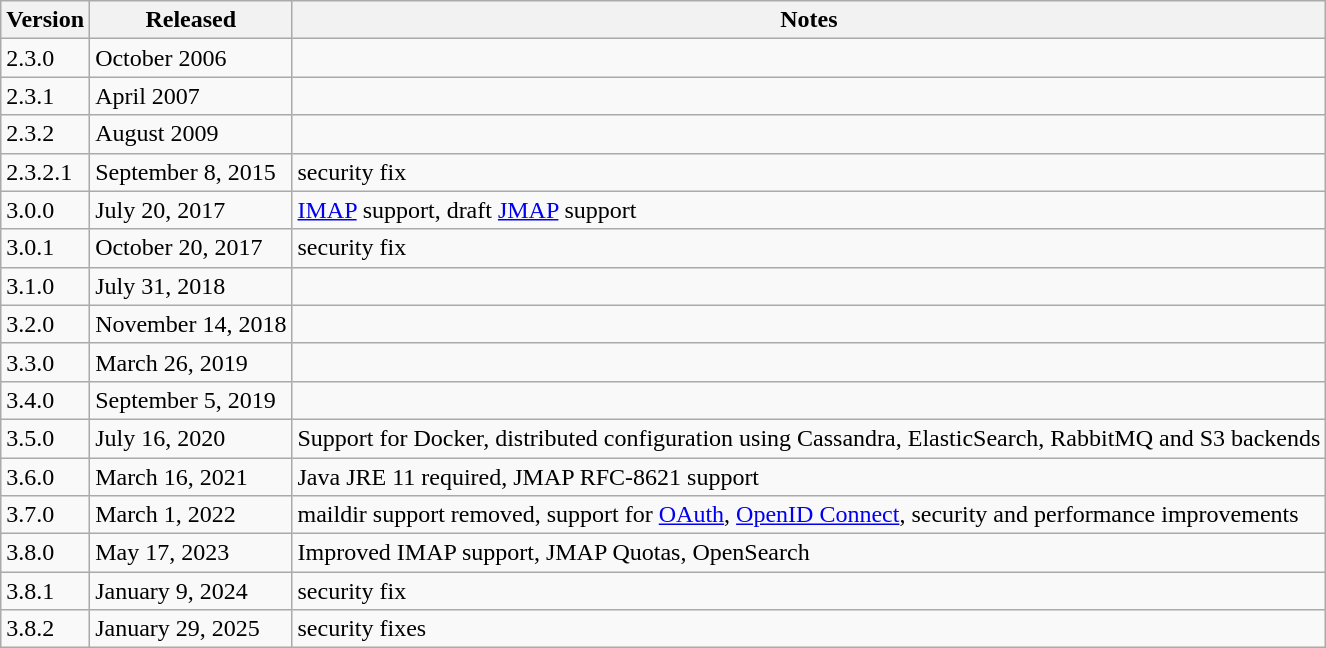<table class="wikitable">
<tr>
<th>Version</th>
<th>Released</th>
<th>Notes</th>
</tr>
<tr>
<td>2.3.0</td>
<td>October 2006</td>
<td></td>
</tr>
<tr>
<td>2.3.1</td>
<td>April 2007</td>
<td></td>
</tr>
<tr>
<td>2.3.2</td>
<td>August 2009</td>
<td></td>
</tr>
<tr>
<td>2.3.2.1</td>
<td>September 8, 2015</td>
<td>security fix</td>
</tr>
<tr>
<td>3.0.0</td>
<td>July 20, 2017</td>
<td><a href='#'>IMAP</a> support, draft <a href='#'>JMAP</a> support</td>
</tr>
<tr>
<td>3.0.1</td>
<td>October 20, 2017</td>
<td>security fix</td>
</tr>
<tr>
<td>3.1.0</td>
<td>July 31, 2018</td>
<td></td>
</tr>
<tr>
<td>3.2.0</td>
<td>November 14, 2018</td>
<td></td>
</tr>
<tr>
<td>3.3.0</td>
<td>March 26, 2019</td>
<td></td>
</tr>
<tr>
<td>3.4.0</td>
<td>September 5, 2019</td>
<td></td>
</tr>
<tr>
<td>3.5.0</td>
<td>July 16, 2020</td>
<td>Support for Docker, distributed configuration using Cassandra, ElasticSearch, RabbitMQ and S3 backends</td>
</tr>
<tr>
<td>3.6.0</td>
<td>March 16, 2021</td>
<td>Java JRE 11 required, JMAP RFC-8621 support</td>
</tr>
<tr>
<td>3.7.0</td>
<td>March 1, 2022</td>
<td>maildir support removed, support for <a href='#'>OAuth</a>, <a href='#'>OpenID Connect</a>, security and performance improvements</td>
</tr>
<tr>
<td>3.8.0</td>
<td>May 17, 2023</td>
<td>Improved IMAP support, JMAP Quotas, OpenSearch</td>
</tr>
<tr>
<td>3.8.1</td>
<td>January 9, 2024</td>
<td>security fix</td>
</tr>
<tr>
<td>3.8.2</td>
<td>January 29, 2025</td>
<td>security fixes</td>
</tr>
</table>
